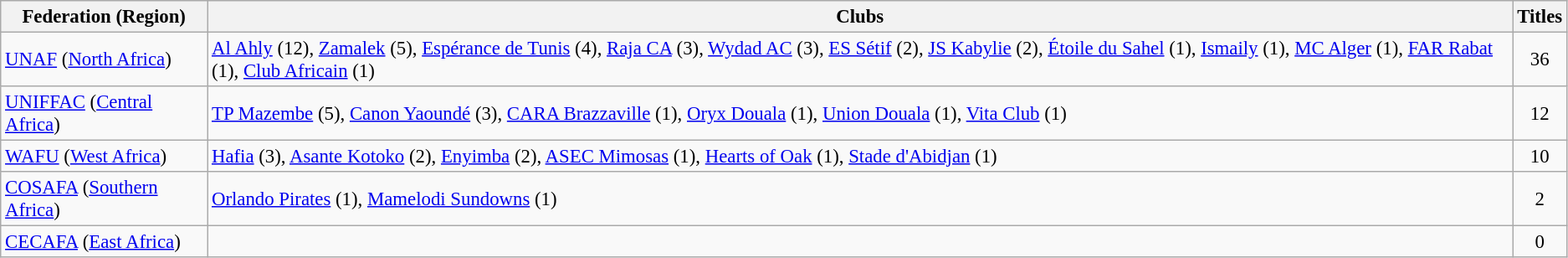<table class="wikitable" style="font-size: 95%">
<tr>
<th>Federation (Region)</th>
<th>Clubs</th>
<th>Titles</th>
</tr>
<tr>
<td><a href='#'>UNAF</a> (<a href='#'>North Africa</a>)</td>
<td><a href='#'>Al Ahly</a> (12), <a href='#'>Zamalek</a> (5), <a href='#'>Espérance de Tunis</a> (4), <a href='#'>Raja CA</a> (3), <a href='#'>Wydad AC</a> (3), <a href='#'>ES Sétif</a> (2), <a href='#'>JS Kabylie</a> (2), <a href='#'>Étoile du Sahel</a> (1), <a href='#'>Ismaily</a> (1), <a href='#'>MC Alger</a> (1), <a href='#'>FAR Rabat</a> (1),  <a href='#'>Club Africain</a> (1)</td>
<td align=center>36</td>
</tr>
<tr>
<td><a href='#'>UNIFFAC</a> (<a href='#'>Central Africa</a>)</td>
<td><a href='#'>TP Mazembe</a> (5), <a href='#'>Canon Yaoundé</a> (3), <a href='#'>CARA Brazzaville</a> (1), <a href='#'>Oryx Douala</a> (1), <a href='#'>Union Douala</a> (1), <a href='#'>Vita Club</a> (1)</td>
<td align=center>12</td>
</tr>
<tr>
<td><a href='#'>WAFU</a> (<a href='#'>West Africa</a>)</td>
<td><a href='#'>Hafia</a> (3), <a href='#'>Asante Kotoko</a> (2), <a href='#'>Enyimba</a> (2), <a href='#'>ASEC Mimosas</a> (1), <a href='#'>Hearts of Oak</a> (1), <a href='#'>Stade d'Abidjan</a> (1)</td>
<td align=center>10</td>
</tr>
<tr>
<td><a href='#'>COSAFA</a> (<a href='#'>Southern Africa</a>)</td>
<td><a href='#'>Orlando Pirates</a> (1), <a href='#'>Mamelodi Sundowns</a> (1)</td>
<td align=center>2</td>
</tr>
<tr>
<td><a href='#'>CECAFA</a> (<a href='#'>East Africa</a>)</td>
<td></td>
<td align=center>0</td>
</tr>
</table>
